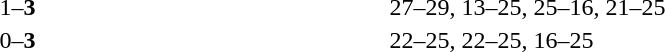<table>
<tr>
<th width=200></th>
<th width=80></th>
<th width=200></th>
<th width=220></th>
</tr>
<tr>
<td align=right></td>
<td align=center>1–<strong>3</strong></td>
<td><strong></strong></td>
<td>27–29, 13–25, 25–16, 21–25</td>
</tr>
<tr>
<td align=right></td>
<td align=center>0–<strong>3</strong></td>
<td><strong></strong></td>
<td>22–25, 22–25, 16–25</td>
</tr>
</table>
